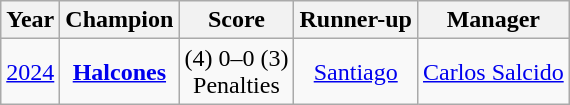<table class="wikitable sortable" style="text-align:center">
<tr>
<th>Year</th>
<th>Champion</th>
<th>Score</th>
<th>Runner-up</th>
<th>Manager</th>
</tr>
<tr>
<td><a href='#'>2024</a></td>
<td><strong><a href='#'>Halcones</a></strong></td>
<td>(4) 0–0 (3)<br>Penalties</td>
<td><a href='#'>Santiago</a></td>
<td align=left> <a href='#'>Carlos Salcido</a></td>
</tr>
</table>
